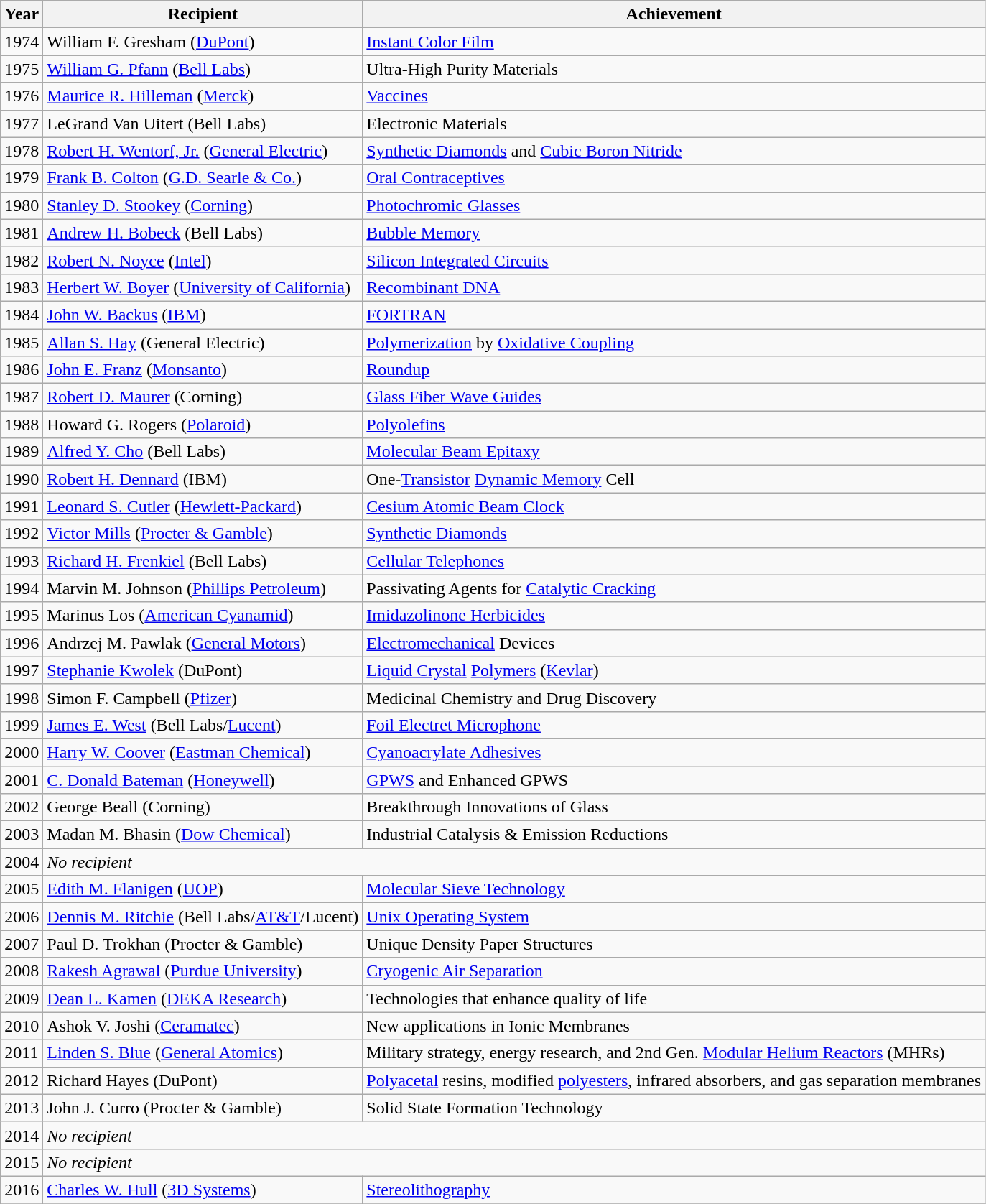<table class="wikitable">
<tr>
<th>Year</th>
<th>Recipient</th>
<th>Achievement</th>
</tr>
<tr>
<td>1974</td>
<td>William F. Gresham (<a href='#'>DuPont</a>)</td>
<td><a href='#'>Instant Color Film</a></td>
</tr>
<tr>
<td>1975</td>
<td><a href='#'>William G. Pfann</a> (<a href='#'>Bell Labs</a>)</td>
<td>Ultra-High Purity Materials</td>
</tr>
<tr>
<td>1976</td>
<td><a href='#'>Maurice R. Hilleman</a> (<a href='#'>Merck</a>)</td>
<td><a href='#'>Vaccines</a></td>
</tr>
<tr>
<td>1977</td>
<td>LeGrand Van Uitert (Bell Labs)</td>
<td>Electronic Materials</td>
</tr>
<tr>
<td>1978</td>
<td><a href='#'>Robert H. Wentorf, Jr.</a> (<a href='#'>General Electric</a>)</td>
<td><a href='#'>Synthetic Diamonds</a> and <a href='#'>Cubic Boron Nitride</a></td>
</tr>
<tr>
<td>1979</td>
<td><a href='#'>Frank B. Colton</a> (<a href='#'>G.D. Searle & Co.</a>)</td>
<td><a href='#'>Oral Contraceptives</a></td>
</tr>
<tr>
<td>1980</td>
<td><a href='#'>Stanley D. Stookey</a> (<a href='#'>Corning</a>)</td>
<td><a href='#'>Photochromic Glasses</a></td>
</tr>
<tr>
<td>1981</td>
<td><a href='#'>Andrew H. Bobeck</a> (Bell Labs)</td>
<td><a href='#'>Bubble Memory</a></td>
</tr>
<tr>
<td>1982</td>
<td><a href='#'>Robert N. Noyce</a> (<a href='#'>Intel</a>)</td>
<td><a href='#'>Silicon Integrated Circuits</a></td>
</tr>
<tr>
<td>1983</td>
<td><a href='#'>Herbert W. Boyer</a> (<a href='#'>University of California</a>)</td>
<td><a href='#'>Recombinant DNA</a></td>
</tr>
<tr>
<td>1984</td>
<td><a href='#'>John W. Backus</a> (<a href='#'>IBM</a>)</td>
<td><a href='#'>FORTRAN</a></td>
</tr>
<tr>
<td>1985</td>
<td><a href='#'>Allan S. Hay</a> (General Electric)</td>
<td><a href='#'>Polymerization</a> by <a href='#'>Oxidative Coupling</a></td>
</tr>
<tr>
<td>1986</td>
<td><a href='#'>John E. Franz</a> (<a href='#'>Monsanto</a>)</td>
<td><a href='#'>Roundup</a></td>
</tr>
<tr>
<td>1987</td>
<td><a href='#'>Robert D. Maurer</a> (Corning)</td>
<td><a href='#'>Glass Fiber Wave Guides</a></td>
</tr>
<tr>
<td>1988</td>
<td>Howard G. Rogers (<a href='#'>Polaroid</a>)</td>
<td><a href='#'>Polyolefins</a></td>
</tr>
<tr>
<td>1989</td>
<td><a href='#'>Alfred Y. Cho</a> (Bell Labs)</td>
<td><a href='#'>Molecular Beam Epitaxy</a></td>
</tr>
<tr>
<td>1990</td>
<td><a href='#'>Robert H. Dennard</a> (IBM)</td>
<td>One-<a href='#'>Transistor</a> <a href='#'>Dynamic Memory</a> Cell</td>
</tr>
<tr>
<td>1991</td>
<td><a href='#'>Leonard S. Cutler</a> (<a href='#'>Hewlett-Packard</a>)</td>
<td><a href='#'>Cesium Atomic Beam Clock</a></td>
</tr>
<tr>
<td>1992</td>
<td><a href='#'>Victor Mills</a> (<a href='#'>Procter & Gamble</a>)</td>
<td><a href='#'>Synthetic Diamonds</a></td>
</tr>
<tr>
<td>1993</td>
<td><a href='#'>Richard H. Frenkiel</a> (Bell Labs)</td>
<td><a href='#'>Cellular Telephones</a></td>
</tr>
<tr>
<td>1994</td>
<td>Marvin M. Johnson (<a href='#'>Phillips Petroleum</a>)</td>
<td>Passivating Agents for <a href='#'>Catalytic Cracking</a></td>
</tr>
<tr>
<td>1995</td>
<td>Marinus Los (<a href='#'>American Cyanamid</a>)</td>
<td><a href='#'>Imidazolinone Herbicides</a></td>
</tr>
<tr>
<td>1996</td>
<td>Andrzej M. Pawlak (<a href='#'>General Motors</a>)</td>
<td><a href='#'>Electromechanical</a> Devices</td>
</tr>
<tr>
<td>1997</td>
<td><a href='#'>Stephanie Kwolek</a> (DuPont)</td>
<td><a href='#'>Liquid Crystal</a> <a href='#'>Polymers</a> (<a href='#'>Kevlar</a>)</td>
</tr>
<tr>
<td>1998</td>
<td>Simon F. Campbell (<a href='#'>Pfizer</a>)</td>
<td>Medicinal Chemistry and Drug Discovery</td>
</tr>
<tr>
<td>1999</td>
<td><a href='#'>James E. West</a> (Bell Labs/<a href='#'>Lucent</a>)</td>
<td><a href='#'>Foil Electret Microphone</a></td>
</tr>
<tr>
<td>2000</td>
<td><a href='#'>Harry W. Coover</a> (<a href='#'>Eastman Chemical</a>)</td>
<td><a href='#'>Cyanoacrylate Adhesives</a></td>
</tr>
<tr>
<td>2001</td>
<td><a href='#'>C. Donald Bateman</a> (<a href='#'>Honeywell</a>)</td>
<td><a href='#'>GPWS</a> and Enhanced GPWS</td>
</tr>
<tr>
<td>2002</td>
<td>George Beall (Corning)</td>
<td>Breakthrough Innovations of Glass</td>
</tr>
<tr>
<td>2003</td>
<td>Madan M. Bhasin (<a href='#'>Dow Chemical</a>)</td>
<td>Industrial Catalysis & Emission Reductions</td>
</tr>
<tr>
<td>2004</td>
<td colspan=2><em>No recipient</em></td>
</tr>
<tr>
<td>2005</td>
<td><a href='#'>Edith M. Flanigen</a> (<a href='#'>UOP</a>)</td>
<td><a href='#'>Molecular Sieve Technology</a></td>
</tr>
<tr>
<td>2006</td>
<td><a href='#'>Dennis M. Ritchie</a> (Bell Labs/<a href='#'>AT&T</a>/Lucent)</td>
<td><a href='#'>Unix Operating System</a></td>
</tr>
<tr>
<td>2007</td>
<td>Paul D. Trokhan (Procter & Gamble)</td>
<td>Unique Density Paper Structures</td>
</tr>
<tr>
<td>2008</td>
<td><a href='#'>Rakesh Agrawal</a> (<a href='#'>Purdue University</a>)</td>
<td><a href='#'>Cryogenic Air Separation</a></td>
</tr>
<tr>
<td>2009</td>
<td><a href='#'>Dean L. Kamen</a> (<a href='#'>DEKA Research</a>)</td>
<td>Technologies that enhance quality of life</td>
</tr>
<tr>
<td>2010</td>
<td>Ashok V. Joshi (<a href='#'>Ceramatec</a>)</td>
<td>New applications in Ionic Membranes</td>
</tr>
<tr>
<td>2011</td>
<td><a href='#'>Linden S. Blue</a> (<a href='#'>General Atomics</a>)</td>
<td>Military strategy, energy research, and 2nd Gen. <a href='#'>Modular Helium Reactors</a> (MHRs)</td>
</tr>
<tr>
<td>2012</td>
<td>Richard Hayes (DuPont)</td>
<td><a href='#'>Polyacetal</a> resins, modified <a href='#'>polyesters</a>, infrared absorbers, and gas separation membranes</td>
</tr>
<tr>
<td>2013</td>
<td>John J. Curro (Procter & Gamble)</td>
<td>Solid State Formation Technology</td>
</tr>
<tr>
<td>2014</td>
<td colspan=2><em>No recipient</em></td>
</tr>
<tr>
<td>2015</td>
<td colspan=2><em>No recipient</em></td>
</tr>
<tr>
<td>2016</td>
<td><a href='#'>Charles W. Hull</a> (<a href='#'>3D Systems</a>)</td>
<td><a href='#'>Stereolithography</a></td>
</tr>
<tr>
</tr>
</table>
